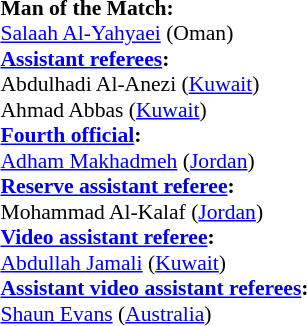<table style="width:100%; font-size:90%;">
<tr>
<td><br><strong>Man of the Match:</strong>
<br><a href='#'>Salaah Al-Yahyaei</a> (Oman)<br><strong><a href='#'>Assistant referees</a>:</strong>
<br>Abdulhadi Al-Anezi (<a href='#'>Kuwait</a>)
<br>Ahmad Abbas (<a href='#'>Kuwait</a>)
<br><strong><a href='#'>Fourth official</a>:</strong>
<br><a href='#'>Adham Makhadmeh</a> (<a href='#'>Jordan</a>)
<br><strong><a href='#'>Reserve assistant referee</a>:</strong>
<br>Mohammad Al-Kalaf (<a href='#'>Jordan</a>)
<br><strong><a href='#'>Video assistant referee</a>:</strong>
<br><a href='#'>Abdullah Jamali</a> (<a href='#'>Kuwait</a>)
<br><strong><a href='#'>Assistant video assistant referees</a>:</strong>
<br><a href='#'>Shaun Evans</a> (<a href='#'>Australia</a>)</td>
</tr>
</table>
